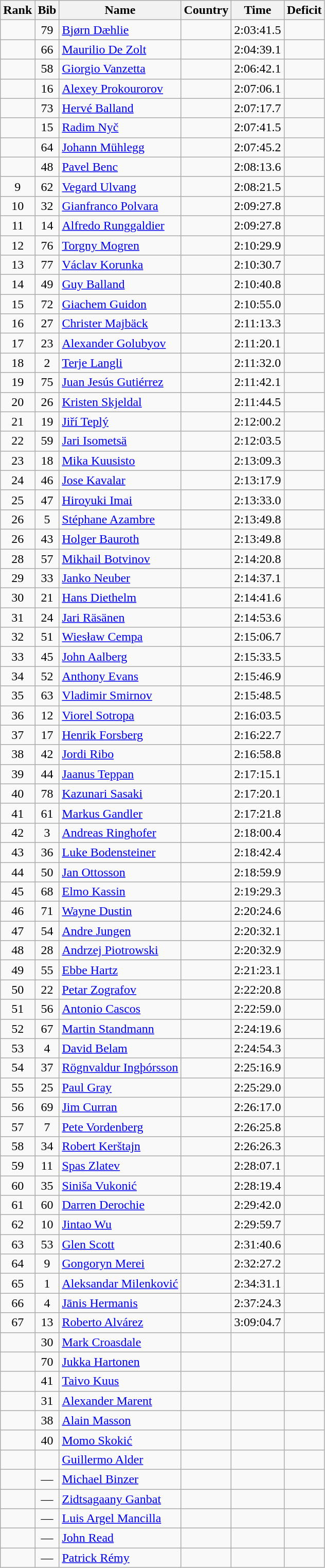<table class="wikitable sortable" style="text-align:center">
<tr>
<th>Rank</th>
<th>Bib</th>
<th>Name</th>
<th>Country</th>
<th>Time</th>
<th>Deficit</th>
</tr>
<tr>
<td></td>
<td>79</td>
<td align="left"><a href='#'>Bjørn Dæhlie</a></td>
<td align="left"></td>
<td>2:03:41.5</td>
<td></td>
</tr>
<tr>
<td></td>
<td>66</td>
<td align="left"><a href='#'>Maurilio De Zolt</a></td>
<td align="left"></td>
<td>2:04:39.1</td>
<td align=right></td>
</tr>
<tr>
<td></td>
<td>58</td>
<td align="left"><a href='#'>Giorgio Vanzetta</a></td>
<td align="left"></td>
<td>2:06:42.1</td>
<td align=right></td>
</tr>
<tr>
<td></td>
<td>16</td>
<td align="left"><a href='#'>Alexey Prokourorov</a></td>
<td align="left"></td>
<td>2:07:06.1</td>
<td align=right></td>
</tr>
<tr>
<td></td>
<td>73</td>
<td align="left"><a href='#'>Hervé Balland</a></td>
<td align="left"></td>
<td>2:07:17.7</td>
<td align=right></td>
</tr>
<tr>
<td></td>
<td>15</td>
<td align="left"><a href='#'>Radim Nyč</a></td>
<td align="left"></td>
<td>2:07:41.5</td>
<td align=right></td>
</tr>
<tr>
<td></td>
<td>64</td>
<td align="left"><a href='#'>Johann Mühlegg</a></td>
<td align="left"></td>
<td>2:07:45.2</td>
<td align=right></td>
</tr>
<tr>
<td></td>
<td>48</td>
<td align="left"><a href='#'>Pavel Benc</a></td>
<td align="left"></td>
<td>2:08:13.6</td>
<td align=right></td>
</tr>
<tr>
<td>9</td>
<td>62</td>
<td align="left"><a href='#'>Vegard Ulvang</a></td>
<td align="left"></td>
<td>2:08:21.5</td>
<td align=right></td>
</tr>
<tr>
<td>10</td>
<td>32</td>
<td align="left"><a href='#'>Gianfranco Polvara</a></td>
<td align="left"></td>
<td>2:09:27.8</td>
<td align=right></td>
</tr>
<tr>
<td>11</td>
<td>14</td>
<td align="left"><a href='#'>Alfredo Runggaldier</a></td>
<td align="left"></td>
<td>2:09:27.8</td>
<td align=right></td>
</tr>
<tr>
<td>12</td>
<td>76</td>
<td align="left"><a href='#'>Torgny Mogren</a></td>
<td align="left"></td>
<td>2:10:29.9</td>
<td align=right></td>
</tr>
<tr>
<td>13</td>
<td>77</td>
<td align="left"><a href='#'>Václav Korunka</a></td>
<td align="left"></td>
<td>2:10:30.7</td>
<td align=right></td>
</tr>
<tr>
<td>14</td>
<td>49</td>
<td align="left"><a href='#'>Guy Balland</a></td>
<td align="left"></td>
<td>2:10:40.8</td>
<td align=right></td>
</tr>
<tr>
<td>15</td>
<td>72</td>
<td align="left"><a href='#'>Giachem Guidon</a></td>
<td align="left"></td>
<td>2:10:55.0</td>
<td align=right></td>
</tr>
<tr>
<td>16</td>
<td>27</td>
<td align="left"><a href='#'>Christer Majbäck</a></td>
<td align="left"></td>
<td>2:11:13.3</td>
<td align=right></td>
</tr>
<tr>
<td>17</td>
<td>23</td>
<td align="left"><a href='#'>Alexander Golubyov</a></td>
<td align="left"></td>
<td>2:11:20.1</td>
<td align=right></td>
</tr>
<tr>
<td>18</td>
<td>2</td>
<td align="left"><a href='#'>Terje Langli</a></td>
<td align="left"></td>
<td>2:11:32.0</td>
<td align=right></td>
</tr>
<tr>
<td>19</td>
<td>75</td>
<td align="left"><a href='#'>Juan Jesús Gutiérrez</a></td>
<td align="left"></td>
<td>2:11:42.1</td>
<td align=right></td>
</tr>
<tr>
<td>20</td>
<td>26</td>
<td align="left"><a href='#'>Kristen Skjeldal</a></td>
<td align="left"></td>
<td>2:11:44.5</td>
<td align=right></td>
</tr>
<tr>
<td>21</td>
<td>19</td>
<td align="left"><a href='#'>Jiří Teplý</a></td>
<td align="left"></td>
<td>2:12:00.2</td>
<td align=right></td>
</tr>
<tr>
<td>22</td>
<td>59</td>
<td align="left"><a href='#'>Jari Isometsä</a></td>
<td align="left"></td>
<td>2:12:03.5</td>
<td align=right></td>
</tr>
<tr>
<td>23</td>
<td>18</td>
<td align="left"><a href='#'>Mika Kuusisto</a></td>
<td align="left"></td>
<td>2:13:09.3</td>
<td align=right></td>
</tr>
<tr>
<td>24</td>
<td>46</td>
<td align="left"><a href='#'>Jose Kavalar</a></td>
<td align="left"></td>
<td>2:13:17.9</td>
<td align=right></td>
</tr>
<tr>
<td>25</td>
<td>47</td>
<td align="left"><a href='#'>Hiroyuki Imai</a></td>
<td align="left"></td>
<td>2:13:33.0</td>
<td align=right></td>
</tr>
<tr>
<td>26</td>
<td>5</td>
<td align="left"><a href='#'>Stéphane Azambre</a></td>
<td align="left"></td>
<td>2:13:49.8</td>
<td align=right></td>
</tr>
<tr>
<td>26</td>
<td>43</td>
<td align="left"><a href='#'>Holger Bauroth</a></td>
<td align="left"></td>
<td>2:13:49.8</td>
<td align=right></td>
</tr>
<tr>
<td>28</td>
<td>57</td>
<td align="left"><a href='#'>Mikhail Botvinov</a></td>
<td align="left"></td>
<td>2:14:20.8</td>
<td align=right></td>
</tr>
<tr>
<td>29</td>
<td>33</td>
<td align="left"><a href='#'>Janko Neuber</a></td>
<td align="left"></td>
<td>2:14:37.1</td>
<td align=right></td>
</tr>
<tr>
<td>30</td>
<td>21</td>
<td align="left"><a href='#'>Hans Diethelm</a></td>
<td align="left"></td>
<td>2:14:41.6</td>
<td align=right></td>
</tr>
<tr>
<td>31</td>
<td>24</td>
<td align="left"><a href='#'>Jari Räsänen</a></td>
<td align="left"></td>
<td>2:14:53.6</td>
<td align=right></td>
</tr>
<tr>
<td>32</td>
<td>51</td>
<td align="left"><a href='#'>Wiesław Cempa</a></td>
<td align="left"></td>
<td>2:15:06.7</td>
<td align=right></td>
</tr>
<tr>
<td>33</td>
<td>45</td>
<td align="left"><a href='#'>John Aalberg</a></td>
<td align="left"></td>
<td>2:15:33.5</td>
<td align=right></td>
</tr>
<tr>
<td>34</td>
<td>52</td>
<td align="left"><a href='#'>Anthony Evans</a></td>
<td align="left"></td>
<td>2:15:46.9</td>
<td align=right></td>
</tr>
<tr>
<td>35</td>
<td>63</td>
<td align="left"><a href='#'>Vladimir Smirnov</a></td>
<td align="left"></td>
<td>2:15:48.5</td>
<td align=right></td>
</tr>
<tr>
<td>36</td>
<td>12</td>
<td align="left"><a href='#'>Viorel Sotropa</a></td>
<td align="left"></td>
<td>2:16:03.5</td>
<td align=right></td>
</tr>
<tr>
<td>37</td>
<td>17</td>
<td align="left"><a href='#'>Henrik Forsberg</a></td>
<td align="left"></td>
<td>2:16:22.7</td>
<td align=right></td>
</tr>
<tr>
<td>38</td>
<td>42</td>
<td align="left"><a href='#'>Jordi Ribo</a></td>
<td align="left"></td>
<td>2:16:58.8</td>
<td align=right></td>
</tr>
<tr>
<td>39</td>
<td>44</td>
<td align="left"><a href='#'>Jaanus Teppan</a></td>
<td align="left"></td>
<td>2:17:15.1</td>
<td align=right></td>
</tr>
<tr>
<td>40</td>
<td>78</td>
<td align="left"><a href='#'>Kazunari Sasaki</a></td>
<td align="left"></td>
<td>2:17:20.1</td>
<td align=right></td>
</tr>
<tr>
<td>41</td>
<td>61</td>
<td align="left"><a href='#'>Markus Gandler</a></td>
<td align="left"></td>
<td>2:17:21.8</td>
<td align=right></td>
</tr>
<tr>
<td>42</td>
<td>3</td>
<td align="left"><a href='#'>Andreas Ringhofer</a></td>
<td align="left"></td>
<td>2:18:00.4</td>
<td align=right></td>
</tr>
<tr>
<td>43</td>
<td>36</td>
<td align="left"><a href='#'>Luke Bodensteiner</a></td>
<td align="left"></td>
<td>2:18:42.4</td>
<td align=right></td>
</tr>
<tr>
<td>44</td>
<td>50</td>
<td align="left"><a href='#'>Jan Ottosson</a></td>
<td align="left"></td>
<td>2:18:59.9</td>
<td align=right></td>
</tr>
<tr>
<td>45</td>
<td>68</td>
<td align="left"><a href='#'>Elmo Kassin</a></td>
<td align="left"></td>
<td>2:19:29.3</td>
<td align=right></td>
</tr>
<tr>
<td>46</td>
<td>71</td>
<td align="left"><a href='#'>Wayne Dustin</a></td>
<td align="left"></td>
<td>2:20:24.6</td>
<td align=right></td>
</tr>
<tr>
<td>47</td>
<td>54</td>
<td align="left"><a href='#'>Andre Jungen</a></td>
<td align="left"></td>
<td>2:20:32.1</td>
<td align=right></td>
</tr>
<tr>
<td>48</td>
<td>28</td>
<td align="left"><a href='#'>Andrzej Piotrowski</a></td>
<td align="left"></td>
<td>2:20:32.9</td>
<td align=right></td>
</tr>
<tr>
<td>49</td>
<td>55</td>
<td align="left"><a href='#'>Ebbe Hartz</a></td>
<td align="left"></td>
<td>2:21:23.1</td>
<td align=right></td>
</tr>
<tr>
<td>50</td>
<td>22</td>
<td align="left"><a href='#'>Petar Zografov</a></td>
<td align="left"></td>
<td>2:22:20.8</td>
<td align=right></td>
</tr>
<tr>
<td>51</td>
<td>56</td>
<td align="left"><a href='#'>Antonio Cascos</a></td>
<td align="left"></td>
<td>2:22:59.0</td>
<td align=right></td>
</tr>
<tr>
<td>52</td>
<td>67</td>
<td align="left"><a href='#'>Martin Standmann</a></td>
<td align="left"></td>
<td>2:24:19.6</td>
<td align=right></td>
</tr>
<tr>
<td>53</td>
<td>4</td>
<td align="left"><a href='#'>David Belam</a></td>
<td align="left"></td>
<td>2:24:54.3</td>
<td align=right></td>
</tr>
<tr>
<td>54</td>
<td>37</td>
<td align="left"><a href='#'>Rögnvaldur Ingþórsson</a></td>
<td align="left"></td>
<td>2:25:16.9</td>
<td align=right></td>
</tr>
<tr>
<td>55</td>
<td>25</td>
<td align="left"><a href='#'>Paul Gray</a></td>
<td align="left"></td>
<td>2:25:29.0</td>
<td align=right></td>
</tr>
<tr>
<td>56</td>
<td>69</td>
<td align="left"><a href='#'>Jim Curran</a></td>
<td align="left"></td>
<td>2:26:17.0</td>
<td align=right></td>
</tr>
<tr>
<td>57</td>
<td>7</td>
<td align="left"><a href='#'>Pete Vordenberg</a></td>
<td align="left"></td>
<td>2:26:25.8</td>
<td align=right></td>
</tr>
<tr>
<td>58</td>
<td>34</td>
<td align="left"><a href='#'>Robert Kerštajn</a></td>
<td align="left"></td>
<td>2:26:26.3</td>
<td align=right></td>
</tr>
<tr>
<td>59</td>
<td>11</td>
<td align="left"><a href='#'>Spas Zlatev</a></td>
<td align="left"></td>
<td>2:28:07.1</td>
<td align=right></td>
</tr>
<tr>
<td>60</td>
<td>35</td>
<td align="left"><a href='#'>Siniša Vukonić</a></td>
<td align="left"></td>
<td>2:28:19.4</td>
<td align=right></td>
</tr>
<tr>
<td>61</td>
<td>60</td>
<td align="left"><a href='#'>Darren Derochie</a></td>
<td align="left"></td>
<td>2:29:42.0</td>
<td align=right></td>
</tr>
<tr>
<td>62</td>
<td>10</td>
<td align="left"><a href='#'>Jintao Wu</a></td>
<td align="left"></td>
<td>2:29:59.7</td>
<td align=right></td>
</tr>
<tr>
<td>63</td>
<td>53</td>
<td align="left"><a href='#'>Glen Scott</a></td>
<td align="left"></td>
<td>2:31:40.6</td>
<td align=right></td>
</tr>
<tr>
<td>64</td>
<td>9</td>
<td align="left"><a href='#'>Gongoryn Merei</a></td>
<td align="left"></td>
<td>2:32:27.2</td>
<td align=right></td>
</tr>
<tr>
<td>65</td>
<td>1</td>
<td align="left"><a href='#'>Aleksandar Milenković</a></td>
<td align="left"></td>
<td>2:34:31.1</td>
<td align=right></td>
</tr>
<tr>
<td>66</td>
<td>4</td>
<td align="left"><a href='#'>Jānis Hermanis</a></td>
<td align="left"></td>
<td>2:37:24.3</td>
<td align=right></td>
</tr>
<tr>
<td>67</td>
<td>13</td>
<td align="left"><a href='#'>Roberto Alvárez</a></td>
<td align="left"></td>
<td>3:09:04.7</td>
<td align=right></td>
</tr>
<tr>
<td></td>
<td>30</td>
<td align="left"><a href='#'>Mark Croasdale</a></td>
<td align="left"></td>
<td></td>
<td></td>
</tr>
<tr>
<td></td>
<td>70</td>
<td align="left"><a href='#'>Jukka Hartonen</a></td>
<td align="left"></td>
<td></td>
<td></td>
</tr>
<tr>
<td></td>
<td>41</td>
<td align="left"><a href='#'>Taivo Kuus</a></td>
<td align="left"></td>
<td></td>
<td></td>
</tr>
<tr>
<td></td>
<td>31</td>
<td align="left"><a href='#'>Alexander Marent</a></td>
<td align="left"></td>
<td></td>
<td></td>
</tr>
<tr>
<td></td>
<td>38</td>
<td align="left"><a href='#'>Alain Masson</a></td>
<td align="left"></td>
<td></td>
<td></td>
</tr>
<tr>
<td></td>
<td>40</td>
<td align="left"><a href='#'>Momo Skokić</a></td>
<td align="left"></td>
<td></td>
<td></td>
</tr>
<tr>
<td></td>
<td></td>
<td align="left"><a href='#'>Guillermo Alder</a></td>
<td align="left"></td>
<td></td>
<td></td>
</tr>
<tr>
<td></td>
<td>—</td>
<td align="left"><a href='#'>Michael Binzer</a></td>
<td align="left"></td>
<td></td>
<td></td>
</tr>
<tr>
<td></td>
<td>—</td>
<td align="left"><a href='#'>Zidtsagaany Ganbat</a></td>
<td align="left"></td>
<td></td>
<td></td>
</tr>
<tr>
<td></td>
<td>—</td>
<td align="left"><a href='#'>Luis Argel Mancilla</a></td>
<td align="left"></td>
<td></td>
<td></td>
</tr>
<tr>
<td></td>
<td>—</td>
<td align="left"><a href='#'>John Read</a></td>
<td align="left"></td>
<td></td>
<td></td>
</tr>
<tr>
<td></td>
<td>—</td>
<td align="left"><a href='#'>Patrick Rémy</a></td>
<td align="left"></td>
<td></td>
<td><br></td>
</tr>
</table>
